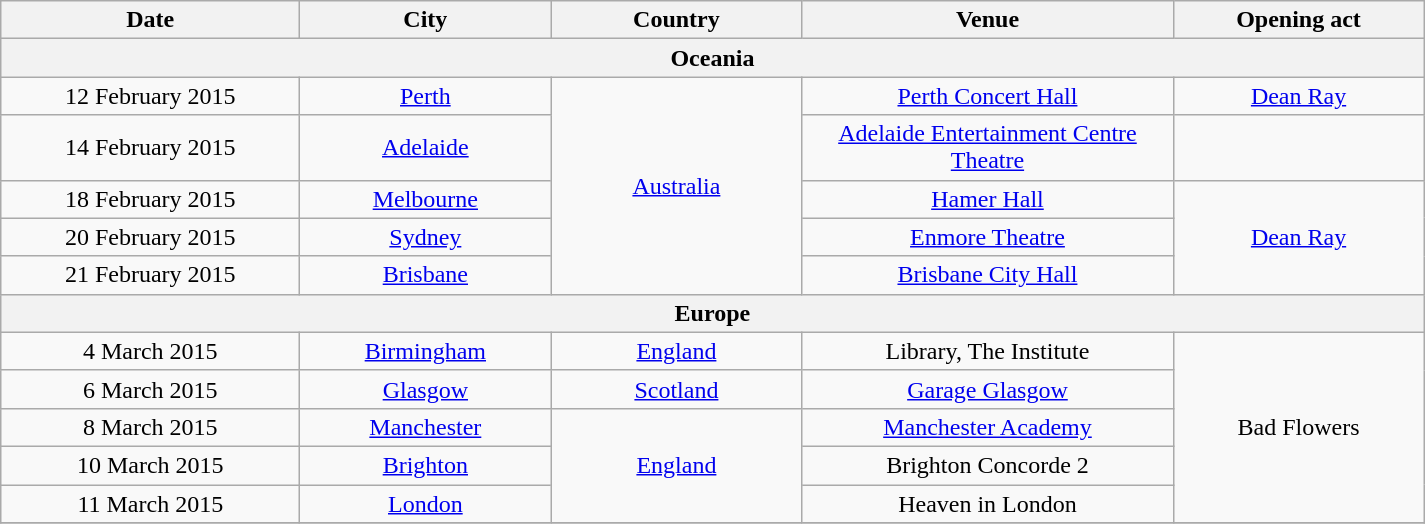<table class="wikitable" style="text-align:center;">
<tr>
<th scope="col" style="width:12em;">Date</th>
<th scope="col" style="width:10em;">City</th>
<th scope="col" style="width:10em;">Country</th>
<th scope="col" style="width:15em;">Venue</th>
<th scope="col" style="width:10em;">Opening act</th>
</tr>
<tr>
<th colspan="5">Oceania</th>
</tr>
<tr>
<td>12 February 2015</td>
<td><a href='#'>Perth</a></td>
<td rowspan="5"><a href='#'>Australia</a></td>
<td><a href='#'>Perth Concert Hall</a></td>
<td><a href='#'>Dean Ray</a></td>
</tr>
<tr>
<td>14 February 2015</td>
<td><a href='#'>Adelaide</a></td>
<td><a href='#'>Adelaide Entertainment Centre Theatre</a></td>
<td></td>
</tr>
<tr>
<td>18 February 2015</td>
<td><a href='#'>Melbourne</a></td>
<td><a href='#'>Hamer Hall</a></td>
<td rowspan="3"><a href='#'>Dean Ray</a></td>
</tr>
<tr>
<td>20 February 2015</td>
<td><a href='#'>Sydney</a></td>
<td><a href='#'>Enmore Theatre</a></td>
</tr>
<tr>
<td>21 February 2015</td>
<td><a href='#'>Brisbane</a></td>
<td><a href='#'>Brisbane City Hall</a></td>
</tr>
<tr>
<th colspan="5">Europe</th>
</tr>
<tr>
<td>4 March 2015</td>
<td><a href='#'>Birmingham</a></td>
<td><a href='#'>England</a></td>
<td>Library, The Institute</td>
<td rowspan="5">Bad Flowers</td>
</tr>
<tr>
<td>6 March 2015</td>
<td><a href='#'>Glasgow</a></td>
<td><a href='#'>Scotland</a></td>
<td><a href='#'>Garage Glasgow</a></td>
</tr>
<tr>
<td>8 March 2015</td>
<td><a href='#'>Manchester</a></td>
<td rowspan="3"><a href='#'>England</a></td>
<td><a href='#'>Manchester Academy</a></td>
</tr>
<tr>
<td>10 March 2015</td>
<td><a href='#'>Brighton</a></td>
<td>Brighton Concorde 2</td>
</tr>
<tr>
<td>11 March 2015</td>
<td><a href='#'>London</a></td>
<td>Heaven in London</td>
</tr>
<tr>
</tr>
</table>
